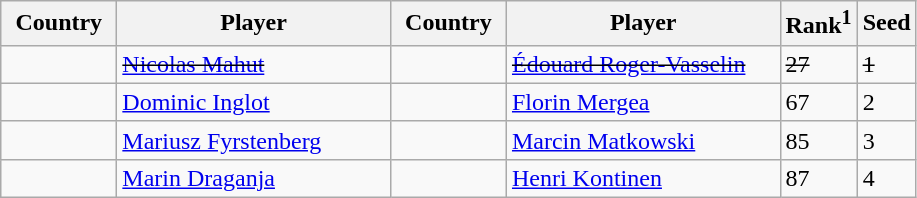<table class="sortable wikitable">
<tr>
<th width="70">Country</th>
<th width="175">Player</th>
<th width="70">Country</th>
<th width="175">Player</th>
<th>Rank<sup>1</sup></th>
<th>Seed</th>
</tr>
<tr>
<td><s></s></td>
<td><s><a href='#'>Nicolas Mahut</a></s></td>
<td><s></s></td>
<td><s><a href='#'>Édouard Roger-Vasselin</a></s></td>
<td><s>27</s></td>
<td><s>1</s></td>
</tr>
<tr>
<td></td>
<td><a href='#'>Dominic Inglot</a></td>
<td></td>
<td><a href='#'>Florin Mergea</a></td>
<td>67</td>
<td>2</td>
</tr>
<tr>
<td></td>
<td><a href='#'>Mariusz Fyrstenberg</a></td>
<td></td>
<td><a href='#'>Marcin Matkowski</a></td>
<td>85</td>
<td>3</td>
</tr>
<tr>
<td></td>
<td><a href='#'>Marin Draganja</a></td>
<td></td>
<td><a href='#'>Henri Kontinen</a></td>
<td>87</td>
<td>4</td>
</tr>
</table>
